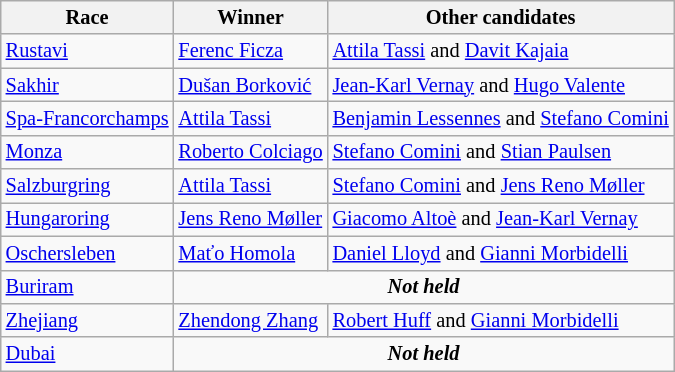<table class="wikitable" style="font-size: 85%">
<tr>
<th>Race</th>
<th>Winner</th>
<th>Other candidates</th>
</tr>
<tr>
<td> <a href='#'>Rustavi</a></td>
<td> <a href='#'>Ferenc Ficza</a></td>
<td> <a href='#'>Attila Tassi</a> and  <a href='#'>Davit Kajaia</a><br></td>
</tr>
<tr>
<td> <a href='#'>Sakhir</a></td>
<td> <a href='#'>Dušan Borković</a></td>
<td> <a href='#'>Jean-Karl Vernay</a> and  <a href='#'>Hugo Valente</a></td>
</tr>
<tr>
<td> <a href='#'>Spa-Francorchamps</a></td>
<td> <a href='#'>Attila Tassi</a></td>
<td> <a href='#'>Benjamin Lessennes</a> and  <a href='#'>Stefano Comini</a></td>
</tr>
<tr>
<td> <a href='#'>Monza</a></td>
<td> <a href='#'>Roberto Colciago</a></td>
<td> <a href='#'>Stefano Comini</a> and  <a href='#'>Stian Paulsen</a></td>
</tr>
<tr>
<td> <a href='#'>Salzburgring</a></td>
<td> <a href='#'>Attila Tassi</a></td>
<td> <a href='#'>Stefano Comini</a> and  <a href='#'>Jens Reno Møller</a></td>
</tr>
<tr>
<td> <a href='#'>Hungaroring</a></td>
<td> <a href='#'>Jens Reno Møller</a></td>
<td> <a href='#'>Giacomo Altoè</a> and  <a href='#'>Jean-Karl Vernay</a></td>
</tr>
<tr>
<td> <a href='#'>Oschersleben</a></td>
<td> <a href='#'>Maťo Homola</a></td>
<td> <a href='#'>Daniel Lloyd</a> and  <a href='#'>Gianni Morbidelli</a></td>
</tr>
<tr>
<td> <a href='#'>Buriram</a></td>
<td colspan=2 align=center><strong><em>Not held</em></strong></td>
</tr>
<tr>
<td> <a href='#'>Zhejiang</a></td>
<td> <a href='#'>Zhendong Zhang</a></td>
<td> <a href='#'>Robert Huff</a> and  <a href='#'>Gianni Morbidelli</a></td>
</tr>
<tr>
<td> <a href='#'>Dubai</a></td>
<td colspan=2 align=center><strong><em>Not held</em></strong></td>
</tr>
</table>
